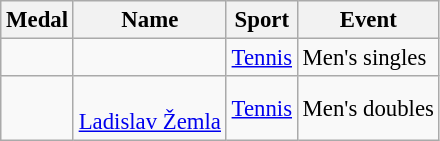<table class="wikitable sortable" style="font-size:95%">
<tr>
<th>Medal</th>
<th>Name</th>
<th>Sport</th>
<th>Event</th>
</tr>
<tr>
<td></td>
<td></td>
<td><a href='#'>Tennis</a></td>
<td>Men's singles</td>
</tr>
<tr>
<td></td>
<td><br><a href='#'>Ladislav Žemla</a></td>
<td><a href='#'>Tennis</a></td>
<td>Men's doubles</td>
</tr>
</table>
